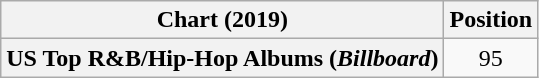<table class="wikitable plainrowheaders" style="text-align:center">
<tr>
<th scope="col">Chart (2019)</th>
<th scope="col">Position</th>
</tr>
<tr>
<th scope="row">US Top R&B/Hip-Hop Albums (<em>Billboard</em>)</th>
<td>95</td>
</tr>
</table>
